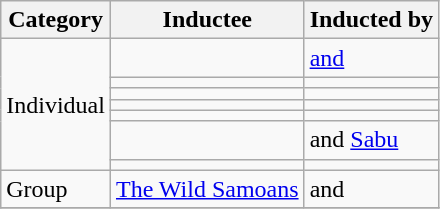<table class="wikitable">
<tr>
<th>Category</th>
<th>Inductee</th>
<th>Inducted by</th>
</tr>
<tr>
<td rowspan="7">Individual</td>
<td></td>
<td> <a href='#'>and</a> </td>
</tr>
<tr>
<td></td>
<td></td>
</tr>
<tr>
<td></td>
<td></td>
</tr>
<tr>
<td></td>
<td></td>
</tr>
<tr>
<td></td>
<td></td>
</tr>
<tr>
<td></td>
<td> and <a href='#'>Sabu</a></td>
</tr>
<tr>
<td></td>
<td></td>
</tr>
<tr>
<td>Group</td>
<td><a href='#'>The Wild Samoans</a></td>
<td> and </td>
</tr>
<tr>
</tr>
</table>
